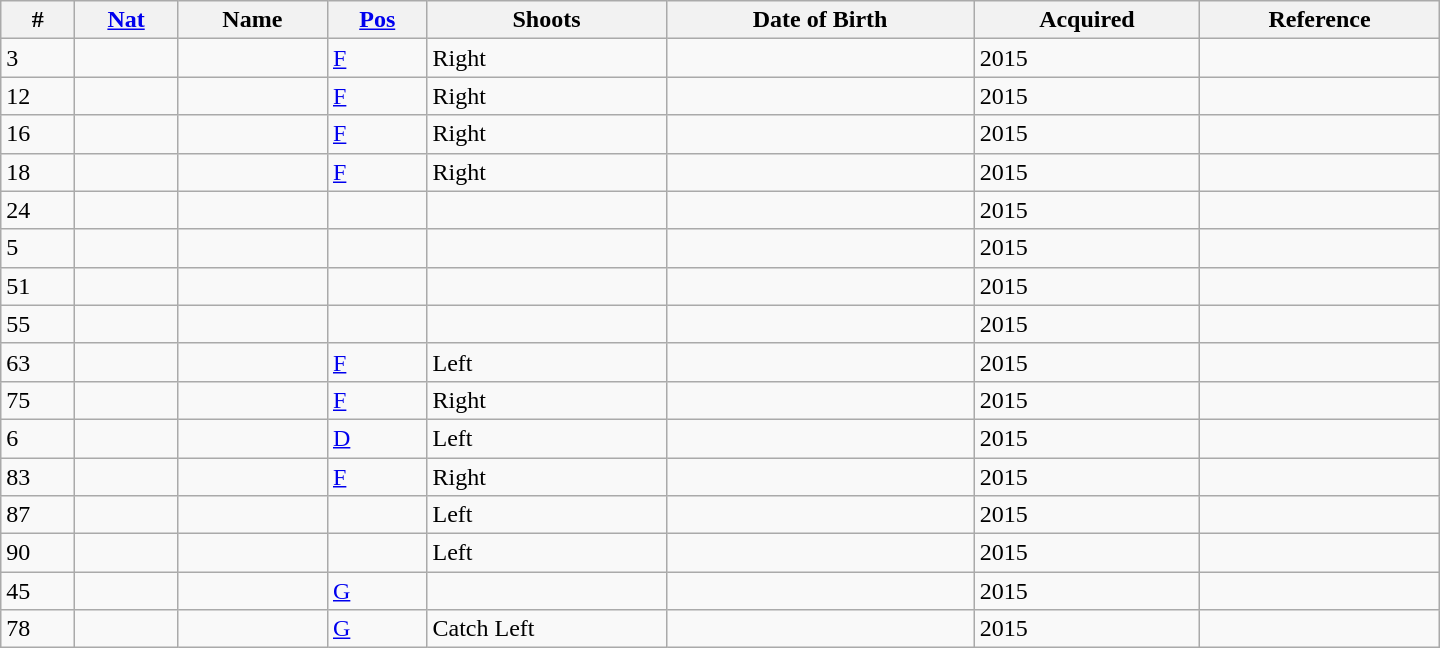<table class="wikitable sortable" style=width:60em style="text-align:center">
<tr>
<th>#</th>
<th><a href='#'>Nat</a></th>
<th>Name</th>
<th><a href='#'>Pos</a></th>
<th>Shoots</th>
<th>Date of Birth</th>
<th>Acquired</th>
<th>Reference</th>
</tr>
<tr>
<td>3</td>
<td></td>
<td align="left"></td>
<td><a href='#'>F</a></td>
<td>Right</td>
<td align="left"></td>
<td>2015</td>
<td></td>
</tr>
<tr>
<td>12</td>
<td></td>
<td align="left"></td>
<td><a href='#'>F</a></td>
<td>Right</td>
<td align="left"></td>
<td>2015</td>
<td></td>
</tr>
<tr>
<td>16</td>
<td></td>
<td align="left"></td>
<td><a href='#'>F</a></td>
<td>Right</td>
<td align="left"></td>
<td>2015</td>
<td></td>
</tr>
<tr>
<td>18</td>
<td></td>
<td align="left"></td>
<td><a href='#'>F</a></td>
<td>Right</td>
<td align="left"></td>
<td>2015</td>
<td></td>
</tr>
<tr>
<td>24</td>
<td></td>
<td align="left"></td>
<td></td>
<td></td>
<td align="left"></td>
<td>2015</td>
<td></td>
</tr>
<tr>
<td>5</td>
<td></td>
<td align="left"></td>
<td></td>
<td></td>
<td align="left"></td>
<td>2015</td>
<td></td>
</tr>
<tr>
<td>51</td>
<td></td>
<td align="left"></td>
<td></td>
<td></td>
<td align="left"></td>
<td>2015</td>
<td></td>
</tr>
<tr>
<td>55</td>
<td></td>
<td align="left"></td>
<td></td>
<td></td>
<td align="left"></td>
<td>2015</td>
<td></td>
</tr>
<tr>
<td>63</td>
<td></td>
<td align="left"></td>
<td><a href='#'>F</a></td>
<td>Left</td>
<td align="left"></td>
<td>2015</td>
<td></td>
</tr>
<tr>
<td>75</td>
<td></td>
<td align="left"></td>
<td><a href='#'>F</a></td>
<td>Right</td>
<td align="left"></td>
<td>2015</td>
<td></td>
</tr>
<tr>
<td>6</td>
<td></td>
<td align="left"></td>
<td><a href='#'>D</a></td>
<td>Left</td>
<td align="left"></td>
<td>2015</td>
<td></td>
</tr>
<tr>
<td>83</td>
<td></td>
<td align="left"></td>
<td><a href='#'>F</a></td>
<td>Right</td>
<td align="left"></td>
<td>2015</td>
<td></td>
</tr>
<tr>
<td>87</td>
<td></td>
<td align="left"></td>
<td></td>
<td>Left</td>
<td align="left"></td>
<td>2015</td>
<td></td>
</tr>
<tr>
<td>90</td>
<td></td>
<td align="left"></td>
<td></td>
<td>Left</td>
<td align="left"></td>
<td>2015</td>
<td></td>
</tr>
<tr>
<td>45</td>
<td></td>
<td align="left"></td>
<td><a href='#'>G</a></td>
<td></td>
<td align="left"></td>
<td>2015</td>
<td></td>
</tr>
<tr>
<td>78</td>
<td></td>
<td align="left"></td>
<td><a href='#'>G</a></td>
<td>Catch Left</td>
<td align="left"></td>
<td>2015</td>
<td></td>
</tr>
</table>
